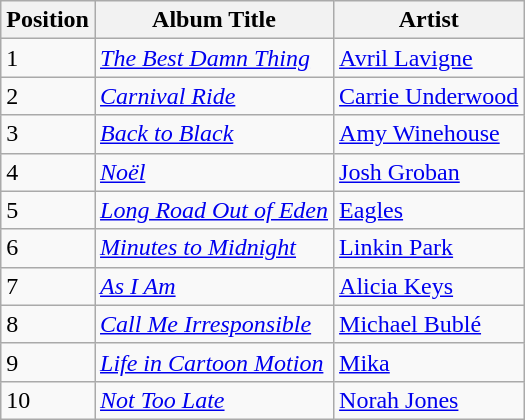<table class="wikitable">
<tr>
<th>Position</th>
<th>Album Title</th>
<th>Artist</th>
</tr>
<tr>
<td>1</td>
<td><em><a href='#'>The Best Damn Thing</a></em></td>
<td><a href='#'>Avril Lavigne</a></td>
</tr>
<tr>
<td>2</td>
<td><em><a href='#'>Carnival Ride</a></em></td>
<td><a href='#'>Carrie Underwood</a></td>
</tr>
<tr>
<td>3</td>
<td><em><a href='#'>Back to Black</a></em></td>
<td><a href='#'>Amy Winehouse</a></td>
</tr>
<tr>
<td>4</td>
<td><em><a href='#'>Noël</a></em></td>
<td><a href='#'>Josh Groban</a></td>
</tr>
<tr>
<td>5</td>
<td><em><a href='#'>Long Road Out of Eden</a></em></td>
<td><a href='#'>Eagles</a></td>
</tr>
<tr>
<td>6</td>
<td><em><a href='#'>Minutes to Midnight</a></em></td>
<td><a href='#'>Linkin Park</a></td>
</tr>
<tr>
<td>7</td>
<td><em><a href='#'>As I Am</a></em></td>
<td><a href='#'>Alicia Keys</a></td>
</tr>
<tr>
<td>8</td>
<td><em><a href='#'>Call Me Irresponsible</a></em></td>
<td><a href='#'>Michael Bublé</a></td>
</tr>
<tr>
<td>9</td>
<td><em><a href='#'>Life in Cartoon Motion</a></em></td>
<td><a href='#'>Mika</a></td>
</tr>
<tr>
<td>10</td>
<td><em> <a href='#'>Not Too Late</a></em></td>
<td><a href='#'>Norah Jones</a></td>
</tr>
</table>
